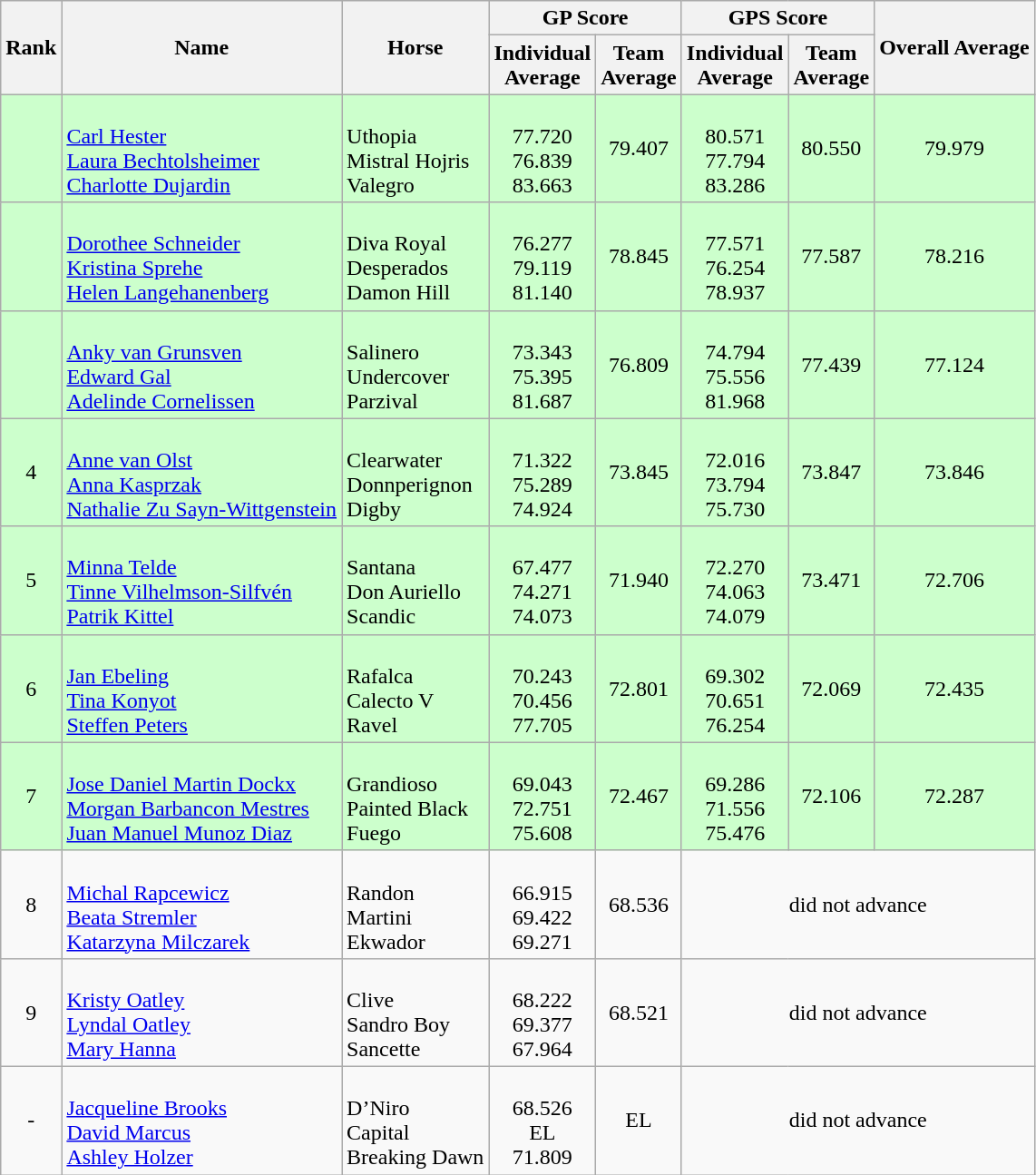<table class="wikitable sortable" style="text-align:center;">
<tr>
<th rowspan="2">Rank</th>
<th rowspan="2">Name</th>
<th rowspan="2">Horse</th>
<th colspan="2">GP Score</th>
<th colspan="2">GPS Score</th>
<th rowspan="2">Overall Average</th>
</tr>
<tr>
<th>Individual<br>Average</th>
<th>Team<br>Average</th>
<th>Individual<br>Average</th>
<th>Team<br>Average</th>
</tr>
<tr bgcolor=#ccffcc>
<td></td>
<td align="left"> <br> <a href='#'>Carl Hester</a> <br> <a href='#'>Laura Bechtolsheimer</a> <br> <a href='#'>Charlotte Dujardin</a></td>
<td align="left"><br>Uthopia<br>Mistral Hojris<br>Valegro</td>
<td><br>77.720<br>76.839<br>83.663</td>
<td>79.407</td>
<td><br>80.571<br>77.794<br>83.286</td>
<td>80.550</td>
<td>79.979</td>
</tr>
<tr bgcolor=#ccffcc>
<td></td>
<td align="left"> <br> <a href='#'>Dorothee Schneider</a> <br> <a href='#'>Kristina Sprehe</a> <br> <a href='#'>Helen Langehanenberg</a></td>
<td align="left"><br>Diva Royal<br>Desperados <br>Damon Hill</td>
<td><br>76.277<br>79.119<br>81.140</td>
<td>78.845</td>
<td><br>77.571<br>76.254<br>78.937</td>
<td>77.587</td>
<td>78.216</td>
</tr>
<tr bgcolor=#ccffcc>
<td></td>
<td align="left"> <br> <a href='#'>Anky van Grunsven</a> <br> <a href='#'>Edward Gal</a> <br> <a href='#'>Adelinde Cornelissen</a></td>
<td align="left"><br>Salinero<br>Undercover <br>Parzival</td>
<td><br>73.343<br>75.395<br>81.687</td>
<td>76.809</td>
<td><br>74.794<br>75.556<br>81.968</td>
<td>77.439</td>
<td>77.124</td>
</tr>
<tr bgcolor=#ccffcc>
<td>4</td>
<td align="left"> <br> <a href='#'>Anne van Olst</a> <br> <a href='#'>Anna Kasprzak</a> <br> <a href='#'>Nathalie Zu Sayn-Wittgenstein</a></td>
<td align="left"><br>Clearwater<br>Donnperignon <br>Digby</td>
<td><br>71.322<br>75.289<br>74.924</td>
<td>73.845</td>
<td><br>72.016<br>73.794<br>75.730</td>
<td>73.847</td>
<td>73.846</td>
</tr>
<tr bgcolor=#ccffcc>
<td>5</td>
<td align="left"> <br> <a href='#'>Minna Telde</a> <br> <a href='#'>Tinne Vilhelmson-Silfvén</a> <br> <a href='#'>Patrik Kittel</a></td>
<td align="left"><br>Santana<br>Don Auriello <br>Scandic</td>
<td><br>67.477<br>74.271<br>74.073</td>
<td>71.940</td>
<td><br>72.270<br>74.063<br>74.079</td>
<td>73.471</td>
<td>72.706</td>
</tr>
<tr bgcolor=#ccffcc>
<td>6</td>
<td align="left"> <br> <a href='#'>Jan Ebeling</a> <br> <a href='#'>Tina Konyot</a> <br> <a href='#'>Steffen Peters</a></td>
<td align="left"><br>Rafalca<br>Calecto V <br>Ravel</td>
<td><br>70.243<br>70.456<br>77.705</td>
<td>72.801</td>
<td><br>69.302<br>70.651<br>76.254</td>
<td>72.069</td>
<td>72.435</td>
</tr>
<tr bgcolor=#ccffcc>
<td>7</td>
<td align="left"> <br> <a href='#'>Jose Daniel Martin Dockx</a> <br> <a href='#'>Morgan Barbancon Mestres</a> <br> <a href='#'>Juan Manuel Munoz Diaz</a></td>
<td align="left"><br>Grandioso<br>Painted Black<br>Fuego</td>
<td><br>69.043<br>72.751<br>75.608</td>
<td>72.467</td>
<td><br>69.286<br>71.556<br>75.476</td>
<td>72.106</td>
<td>72.287</td>
</tr>
<tr>
<td>8</td>
<td align="left"> <br> <a href='#'>Michal Rapcewicz</a> <br> <a href='#'>Beata Stremler</a> <br> <a href='#'>Katarzyna Milczarek</a></td>
<td align="left"><br>Randon<br>Martini<br>Ekwador</td>
<td><br>66.915<br>69.422<br>69.271</td>
<td>68.536</td>
<td colspan=3>did not advance</td>
</tr>
<tr>
<td>9</td>
<td align="left"> <br> <a href='#'>Kristy Oatley</a> <br> <a href='#'>Lyndal Oatley</a> <br> <a href='#'>Mary Hanna</a></td>
<td align="left"><br>Clive<br>Sandro Boy<br>Sancette</td>
<td><br>68.222<br>69.377<br>67.964</td>
<td>68.521</td>
<td colspan=3>did not advance</td>
</tr>
<tr>
<td>-</td>
<td align="left"> <br> <a href='#'>Jacqueline Brooks</a> <br> <a href='#'>David Marcus</a> <br> <a href='#'>Ashley Holzer</a></td>
<td align="left"><br>D’Niro<br>Capital<br>Breaking Dawn</td>
<td><br>68.526<br>EL<br>71.809</td>
<td>EL</td>
<td colspan=3>did not advance</td>
</tr>
</table>
